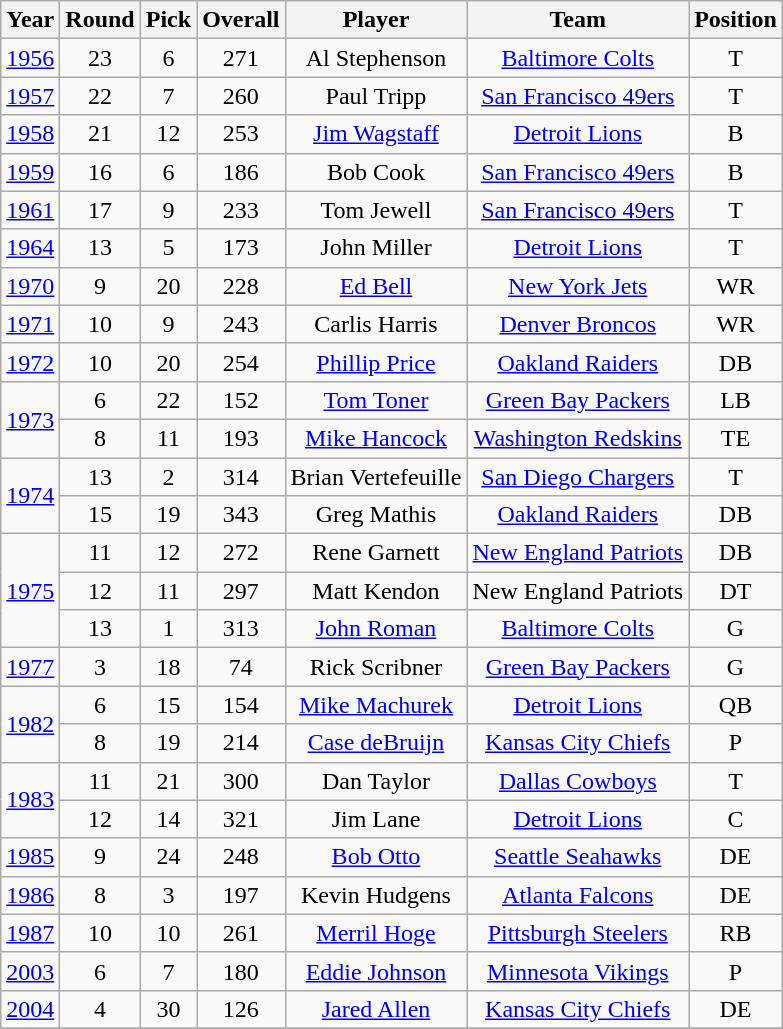<table class="wikitable sortable" style="text-align: center;">
<tr>
<th>Year</th>
<th>Round</th>
<th>Pick</th>
<th>Overall</th>
<th>Player</th>
<th>Team</th>
<th>Position</th>
</tr>
<tr>
<td><a href='#'>1956</a></td>
<td>23</td>
<td>6</td>
<td>271</td>
<td>Al Stephenson</td>
<td><a href='#'>Baltimore Colts</a></td>
<td>T</td>
</tr>
<tr>
<td><a href='#'>1957</a></td>
<td>22</td>
<td>7</td>
<td>260</td>
<td>Paul Tripp</td>
<td><a href='#'>San Francisco 49ers</a></td>
<td>T</td>
</tr>
<tr>
<td><a href='#'>1958</a></td>
<td>21</td>
<td>12</td>
<td>253</td>
<td><a href='#'>Jim Wagstaff</a></td>
<td><a href='#'>Detroit Lions</a></td>
<td>B</td>
</tr>
<tr>
<td><a href='#'>1959</a></td>
<td>16</td>
<td>6</td>
<td>186</td>
<td>Bob Cook</td>
<td><a href='#'>San Francisco 49ers</a></td>
<td>B</td>
</tr>
<tr>
<td><a href='#'>1961</a></td>
<td>17</td>
<td>9</td>
<td>233</td>
<td>Tom Jewell</td>
<td><a href='#'>San Francisco 49ers</a></td>
<td>T</td>
</tr>
<tr>
<td><a href='#'>1964</a></td>
<td>13</td>
<td>5</td>
<td>173</td>
<td>John Miller</td>
<td><a href='#'>Detroit Lions</a></td>
<td>T</td>
</tr>
<tr>
<td><a href='#'>1970</a></td>
<td>9</td>
<td>20</td>
<td>228</td>
<td><a href='#'>Ed Bell</a></td>
<td><a href='#'>New York Jets</a></td>
<td>WR</td>
</tr>
<tr>
<td><a href='#'>1971</a></td>
<td>10</td>
<td>9</td>
<td>243</td>
<td>Carlis Harris</td>
<td><a href='#'>Denver Broncos</a></td>
<td>WR</td>
</tr>
<tr>
<td><a href='#'>1972</a></td>
<td>10</td>
<td>20</td>
<td>254</td>
<td><a href='#'>Phillip Price</a></td>
<td><a href='#'>Oakland Raiders</a></td>
<td>DB</td>
</tr>
<tr>
<td rowspan="2"><a href='#'>1973</a></td>
<td>6</td>
<td>22</td>
<td>152</td>
<td><a href='#'>Tom Toner</a></td>
<td><a href='#'>Green Bay Packers</a></td>
<td>LB</td>
</tr>
<tr>
<td>8</td>
<td>11</td>
<td>193</td>
<td><a href='#'>Mike Hancock</a></td>
<td><a href='#'>Washington Redskins</a></td>
<td>TE</td>
</tr>
<tr>
<td rowspan="2"><a href='#'>1974</a></td>
<td>13</td>
<td>2</td>
<td>314</td>
<td>Brian Vertefeuille</td>
<td><a href='#'>San Diego Chargers</a></td>
<td>T</td>
</tr>
<tr>
<td>15</td>
<td>19</td>
<td>343</td>
<td>Greg Mathis</td>
<td><a href='#'>Oakland Raiders</a></td>
<td>DB</td>
</tr>
<tr>
<td rowspan="3"><a href='#'>1975</a></td>
<td>11</td>
<td>12</td>
<td>272</td>
<td>Rene Garnett</td>
<td><a href='#'>New England Patriots</a></td>
<td>DB</td>
</tr>
<tr>
<td>12</td>
<td>11</td>
<td>297</td>
<td>Matt Kendon</td>
<td>New England Patriots</td>
<td>DT</td>
</tr>
<tr>
<td>13</td>
<td>1</td>
<td>313</td>
<td><a href='#'>John Roman</a></td>
<td><a href='#'>Baltimore Colts</a></td>
<td>G</td>
</tr>
<tr>
<td><a href='#'>1977</a></td>
<td>3</td>
<td>18</td>
<td>74</td>
<td>Rick Scribner</td>
<td><a href='#'>Green Bay Packers</a></td>
<td>G</td>
</tr>
<tr>
<td rowspan="2"><a href='#'>1982</a></td>
<td>6</td>
<td>15</td>
<td>154</td>
<td><a href='#'>Mike Machurek</a></td>
<td><a href='#'>Detroit Lions</a></td>
<td>QB</td>
</tr>
<tr>
<td>8</td>
<td>19</td>
<td>214</td>
<td><a href='#'>Case deBruijn</a></td>
<td><a href='#'>Kansas City Chiefs</a></td>
<td>P</td>
</tr>
<tr>
<td rowspan="2"><a href='#'>1983</a></td>
<td>11</td>
<td>21</td>
<td>300</td>
<td>Dan Taylor</td>
<td><a href='#'>Dallas Cowboys</a></td>
<td>T</td>
</tr>
<tr>
<td>12</td>
<td>14</td>
<td>321</td>
<td>Jim Lane</td>
<td><a href='#'>Detroit Lions</a></td>
<td>C</td>
</tr>
<tr>
<td><a href='#'>1985</a></td>
<td>9</td>
<td>24</td>
<td>248</td>
<td><a href='#'>Bob Otto</a></td>
<td><a href='#'>Seattle Seahawks</a></td>
<td>DE</td>
</tr>
<tr>
<td><a href='#'>1986</a></td>
<td>8</td>
<td>3</td>
<td>197</td>
<td>Kevin Hudgens</td>
<td><a href='#'>Atlanta Falcons</a></td>
<td>DE</td>
</tr>
<tr>
<td><a href='#'>1987</a></td>
<td>10</td>
<td>10</td>
<td>261</td>
<td><a href='#'>Merril Hoge</a></td>
<td><a href='#'>Pittsburgh Steelers</a></td>
<td>RB</td>
</tr>
<tr>
<td><a href='#'>2003</a></td>
<td>6</td>
<td>7</td>
<td>180</td>
<td><a href='#'>Eddie Johnson</a></td>
<td><a href='#'>Minnesota Vikings</a></td>
<td>P</td>
</tr>
<tr>
<td><a href='#'>2004</a></td>
<td>4</td>
<td>30</td>
<td>126</td>
<td><a href='#'>Jared Allen</a></td>
<td><a href='#'>Kansas City Chiefs</a></td>
<td>DE</td>
</tr>
<tr>
</tr>
</table>
